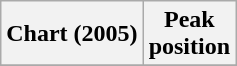<table class="wikitable">
<tr>
<th align="left">Chart (2005)</th>
<th align="left">Peak<br>position</th>
</tr>
<tr>
</tr>
</table>
